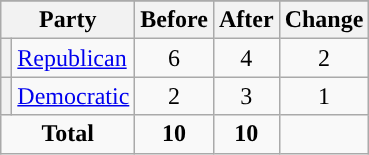<table class="wikitable" style="text-align:center;">
<tr>
</tr>
<tr>
<th colspan=2>Party</th>
<th>Before</th>
<th>After</th>
<th>Change</th>
</tr>
<tr>
<th style="background-color:"></th>
<td style="text-align:left;"><a href='#'>Republican</a></td>
<td>6</td>
<td>4</td>
<td> 2</td>
</tr>
<tr>
<th style="background-color:"></th>
<td style="text-align:left;"><a href='#'>Democratic</a></td>
<td>2</td>
<td>3</td>
<td> 1</td>
</tr>
<tr>
<td colspan=2><strong>Total</strong></td>
<td><strong>10</strong></td>
<td><strong>10</strong></td>
</tr>
</table>
